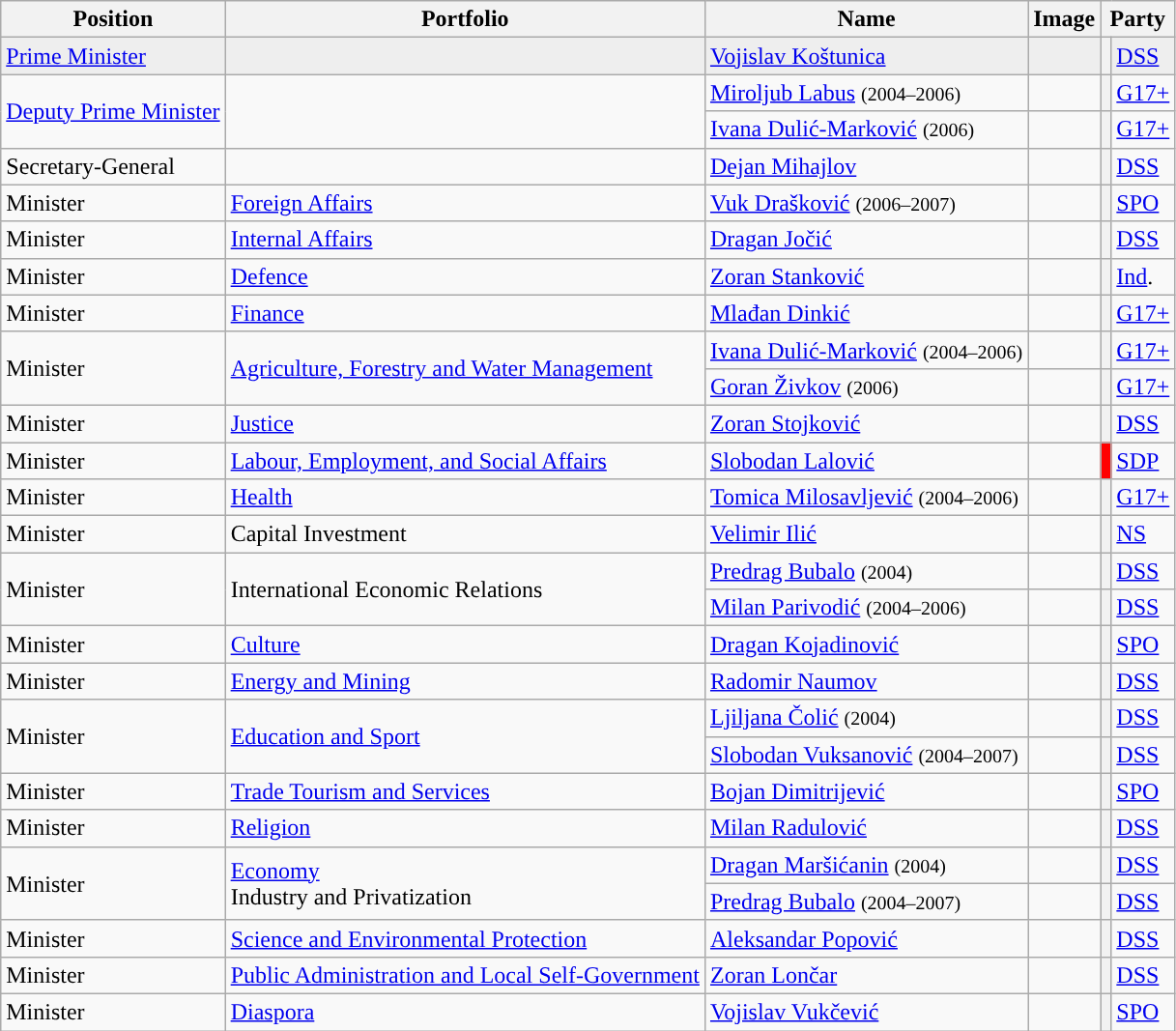<table class="wikitable">
<tr>
<th>Position</th>
<th>Portfolio</th>
<th>Name</th>
<th>Image</th>
<th colspan="2">Party</th>
</tr>
<tr bgcolor="#EEEEEE">
<td><a href='#'>Prime Minister</a></td>
<td></td>
<td><a href='#'>Vojislav Koštunica</a></td>
<td></td>
<th style="background:"></th>
<td><a href='#'>DSS</a></td>
</tr>
<tr>
<td rowspan="2"><a href='#'>Deputy Prime Minister</a></td>
<td rowspan="2"></td>
<td><a href='#'>Miroljub Labus</a> <small>(2004–2006)</small></td>
<td></td>
<th style="background:"></th>
<td><a href='#'>G17+</a></td>
</tr>
<tr>
<td><a href='#'>Ivana Dulić-Marković</a> <small>(2006)</small></td>
<td></td>
<th style="background:"></th>
<td><a href='#'>G17+</a></td>
</tr>
<tr>
<td>Secretary-General</td>
<td></td>
<td><a href='#'>Dejan Mihajlov</a></td>
<td></td>
<th style="background:"></th>
<td><a href='#'>DSS</a></td>
</tr>
<tr>
<td>Minister</td>
<td><a href='#'>Foreign Affairs</a></td>
<td><a href='#'>Vuk Drašković</a> <small>(2006–2007)</small></td>
<td></td>
<th style="background:"></th>
<td><a href='#'>SPO</a></td>
</tr>
<tr>
<td>Minister</td>
<td><a href='#'>Internal Affairs</a></td>
<td><a href='#'>Dragan Jočić</a></td>
<td></td>
<th style="background:"></th>
<td><a href='#'>DSS</a></td>
</tr>
<tr>
<td>Minister</td>
<td><a href='#'>Defence</a></td>
<td><a href='#'>Zoran Stanković</a></td>
<td></td>
<th style="background:"></th>
<td><a href='#'>Ind</a>.</td>
</tr>
<tr>
<td>Minister</td>
<td><a href='#'>Finance</a></td>
<td><a href='#'>Mlađan Dinkić</a></td>
<td></td>
<th style="background:"></th>
<td><a href='#'>G17+</a></td>
</tr>
<tr>
<td rowspan="2">Minister</td>
<td rowspan="2"><a href='#'>Agriculture, Forestry and Water Management</a></td>
<td><a href='#'>Ivana Dulić-Marković</a> <small>(2004–2006)</small></td>
<td></td>
<th style="background:"></th>
<td><a href='#'>G17+</a></td>
</tr>
<tr>
<td><a href='#'>Goran Živkov</a> <small>(2006)</small></td>
<td></td>
<th style="background:"></th>
<td><a href='#'>G17+</a></td>
</tr>
<tr>
<td>Minister</td>
<td><a href='#'>Justice</a></td>
<td><a href='#'>Zoran Stojković</a></td>
<td></td>
<th style="background:"></th>
<td><a href='#'>DSS</a></td>
</tr>
<tr>
<td>Minister</td>
<td><a href='#'>Labour, Employment, and Social Affairs</a></td>
<td><a href='#'>Slobodan Lalović</a></td>
<td></td>
<th style="background:red;"></th>
<td><a href='#'>SDP</a></td>
</tr>
<tr>
<td>Minister</td>
<td><a href='#'>Health</a></td>
<td><a href='#'>Tomica Milosavljević</a> <small>(2004–2006)</small></td>
<td></td>
<th style="background:"></th>
<td><a href='#'>G17+</a></td>
</tr>
<tr>
<td>Minister</td>
<td>Capital Investment</td>
<td><a href='#'>Velimir Ilić</a></td>
<td></td>
<th style="background:"></th>
<td><a href='#'>NS</a></td>
</tr>
<tr>
<td rowspan="2">Minister</td>
<td rowspan="2">International Economic Relations</td>
<td><a href='#'>Predrag Bubalo</a> <small>(2004)</small></td>
<td></td>
<th style="background:"></th>
<td><a href='#'>DSS</a></td>
</tr>
<tr>
<td><a href='#'>Milan Parivodić</a> <small>(2004–2006)</small></td>
<td></td>
<th style="background:"></th>
<td><a href='#'>DSS</a></td>
</tr>
<tr>
<td>Minister</td>
<td><a href='#'>Culture</a></td>
<td><a href='#'>Dragan Kojadinović</a></td>
<td></td>
<th style="background:"></th>
<td><a href='#'>SPO</a></td>
</tr>
<tr>
<td>Minister</td>
<td><a href='#'>Energy and Mining</a></td>
<td><a href='#'>Radomir Naumov</a></td>
<td></td>
<th style="background:"></th>
<td><a href='#'>DSS</a></td>
</tr>
<tr>
<td rowspan="2">Minister</td>
<td rowspan="2"><a href='#'>Education and Sport</a></td>
<td><a href='#'>Ljiljana Čolić</a> <small>(2004)</small></td>
<td></td>
<th style="background:"></th>
<td><a href='#'>DSS</a></td>
</tr>
<tr>
<td><a href='#'>Slobodan Vuksanović</a> <small>(2004–2007)</small></td>
<td></td>
<th style="background:"></th>
<td><a href='#'>DSS</a></td>
</tr>
<tr>
<td>Minister</td>
<td><a href='#'>Trade Tourism and Services</a></td>
<td><a href='#'>Bojan Dimitrijević</a></td>
<td></td>
<th style="background:"></th>
<td><a href='#'>SPO</a></td>
</tr>
<tr>
<td>Minister</td>
<td><a href='#'>Religion</a></td>
<td><a href='#'>Milan Radulović</a></td>
<td></td>
<th style="background:"></th>
<td><a href='#'>DSS</a></td>
</tr>
<tr>
<td rowspan="2">Minister</td>
<td rowspan="2"><a href='#'>Economy</a><br>Industry and Privatization</td>
<td><a href='#'>Dragan Maršićanin</a> <small>(2004)</small></td>
<td></td>
<th style="background:"></th>
<td><a href='#'>DSS</a></td>
</tr>
<tr>
<td><a href='#'>Predrag Bubalo</a> <small>(2004–2007)</small></td>
<td></td>
<th style="background:"></th>
<td><a href='#'>DSS</a></td>
</tr>
<tr>
<td>Minister</td>
<td><a href='#'>Science and Environmental Protection</a></td>
<td><a href='#'>Aleksandar Popović</a></td>
<td></td>
<th style="background:"></th>
<td><a href='#'>DSS</a></td>
</tr>
<tr>
<td>Minister</td>
<td><a href='#'>Public Administration and Local Self-Government</a></td>
<td><a href='#'>Zoran Lončar</a></td>
<td></td>
<th style="background:"></th>
<td><a href='#'>DSS</a></td>
</tr>
<tr>
<td>Minister</td>
<td><a href='#'>Diaspora</a></td>
<td><a href='#'>Vojislav Vukčević</a></td>
<td></td>
<th style="background:"></th>
<td><a href='#'>SPO</a></td>
</tr>
</table>
